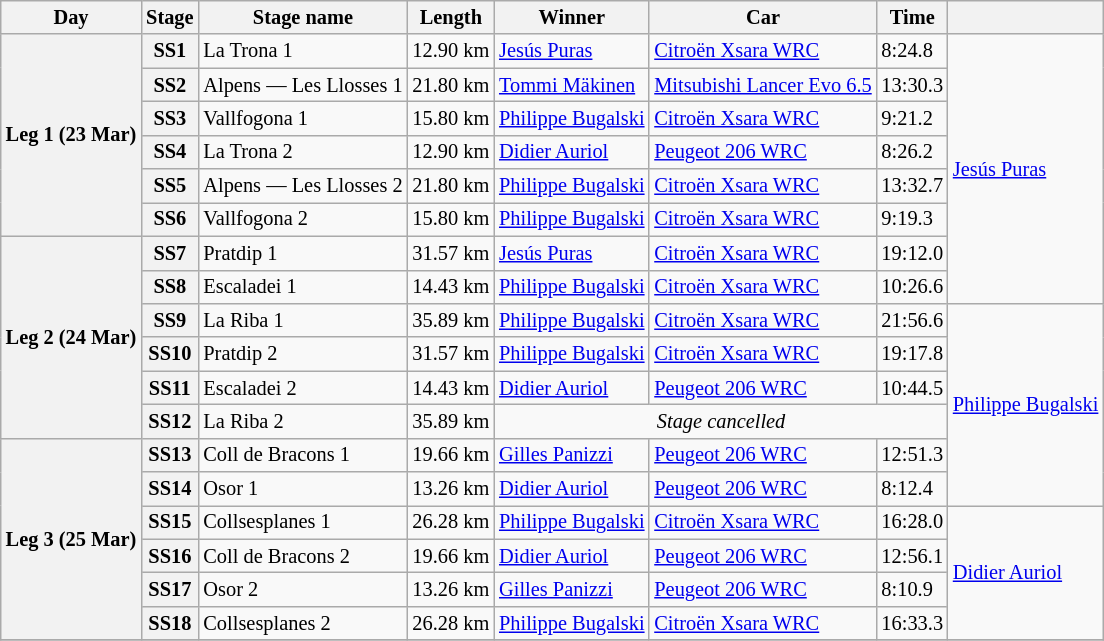<table class="wikitable" style="font-size: 85%;">
<tr>
<th>Day</th>
<th>Stage</th>
<th>Stage name</th>
<th>Length</th>
<th>Winner</th>
<th>Car</th>
<th>Time</th>
<th></th>
</tr>
<tr>
<th rowspan="6">Leg 1 (23 Mar)</th>
<th>SS1</th>
<td>La Trona 1</td>
<td align="center">12.90 km</td>
<td> <a href='#'>Jesús Puras</a></td>
<td><a href='#'>Citroën Xsara WRC</a></td>
<td>8:24.8</td>
<td rowspan="8"> <a href='#'>Jesús Puras</a></td>
</tr>
<tr>
<th>SS2</th>
<td>Alpens — Les Llosses 1</td>
<td align="center">21.80 km</td>
<td> <a href='#'>Tommi Mäkinen</a></td>
<td><a href='#'>Mitsubishi Lancer Evo 6.5</a></td>
<td>13:30.3</td>
</tr>
<tr>
<th>SS3</th>
<td>Vallfogona 1</td>
<td align="center">15.80 km</td>
<td> <a href='#'>Philippe Bugalski</a></td>
<td><a href='#'>Citroën Xsara WRC</a></td>
<td>9:21.2</td>
</tr>
<tr>
<th>SS4</th>
<td>La Trona 2</td>
<td align="center">12.90 km</td>
<td> <a href='#'>Didier Auriol</a></td>
<td><a href='#'>Peugeot 206 WRC</a></td>
<td>8:26.2</td>
</tr>
<tr>
<th>SS5</th>
<td>Alpens — Les Llosses 2</td>
<td align="center">21.80 km</td>
<td> <a href='#'>Philippe Bugalski</a></td>
<td><a href='#'>Citroën Xsara WRC</a></td>
<td>13:32.7</td>
</tr>
<tr>
<th>SS6</th>
<td>Vallfogona 2</td>
<td align="center">15.80 km</td>
<td> <a href='#'>Philippe Bugalski</a></td>
<td><a href='#'>Citroën Xsara WRC</a></td>
<td>9:19.3</td>
</tr>
<tr>
<th rowspan="6">Leg 2 (24 Mar)</th>
<th>SS7</th>
<td>Pratdip 1</td>
<td align="center">31.57 km</td>
<td> <a href='#'>Jesús Puras</a></td>
<td><a href='#'>Citroën Xsara WRC</a></td>
<td>19:12.0</td>
</tr>
<tr>
<th>SS8</th>
<td>Escaladei 1</td>
<td align="center">14.43 km</td>
<td> <a href='#'>Philippe Bugalski</a></td>
<td><a href='#'>Citroën Xsara WRC</a></td>
<td>10:26.6</td>
</tr>
<tr>
<th>SS9</th>
<td>La Riba 1</td>
<td align="center">35.89 km</td>
<td> <a href='#'>Philippe Bugalski</a></td>
<td><a href='#'>Citroën Xsara WRC</a></td>
<td>21:56.6</td>
<td rowspan="6"> <a href='#'>Philippe Bugalski</a></td>
</tr>
<tr>
<th>SS10</th>
<td>Pratdip 2</td>
<td align="center">31.57 km</td>
<td> <a href='#'>Philippe Bugalski</a></td>
<td><a href='#'>Citroën Xsara WRC</a></td>
<td>19:17.8</td>
</tr>
<tr>
<th>SS11</th>
<td>Escaladei 2</td>
<td align="center">14.43 km</td>
<td> <a href='#'>Didier Auriol</a></td>
<td><a href='#'>Peugeot 206 WRC</a></td>
<td>10:44.5</td>
</tr>
<tr>
<th>SS12</th>
<td>La Riba 2</td>
<td align="center">35.89 km</td>
<td colspan="3" align="center"><em>Stage cancelled</em></td>
</tr>
<tr>
<th rowspan="6">Leg 3 (25 Mar)</th>
<th>SS13</th>
<td>Coll de Bracons 1</td>
<td align="center">19.66 km</td>
<td> <a href='#'>Gilles Panizzi</a></td>
<td><a href='#'>Peugeot 206 WRC</a></td>
<td>12:51.3</td>
</tr>
<tr>
<th>SS14</th>
<td>Osor 1</td>
<td align="center">13.26 km</td>
<td> <a href='#'>Didier Auriol</a></td>
<td><a href='#'>Peugeot 206 WRC</a></td>
<td>8:12.4</td>
</tr>
<tr>
<th>SS15</th>
<td>Collsesplanes 1</td>
<td align="center">26.28 km</td>
<td> <a href='#'>Philippe Bugalski</a></td>
<td><a href='#'>Citroën Xsara WRC</a></td>
<td>16:28.0</td>
<td rowspan="4"> <a href='#'>Didier Auriol</a></td>
</tr>
<tr>
<th>SS16</th>
<td>Coll de Bracons 2</td>
<td align="center">19.66 km</td>
<td> <a href='#'>Didier Auriol</a></td>
<td><a href='#'>Peugeot 206 WRC</a></td>
<td>12:56.1</td>
</tr>
<tr>
<th>SS17</th>
<td>Osor 2</td>
<td align="center">13.26 km</td>
<td> <a href='#'>Gilles Panizzi</a></td>
<td><a href='#'>Peugeot 206 WRC</a></td>
<td>8:10.9</td>
</tr>
<tr>
<th>SS18</th>
<td>Collsesplanes 2</td>
<td align="center">26.28 km</td>
<td> <a href='#'>Philippe Bugalski</a></td>
<td><a href='#'>Citroën Xsara WRC</a></td>
<td>16:33.3</td>
</tr>
<tr>
</tr>
</table>
